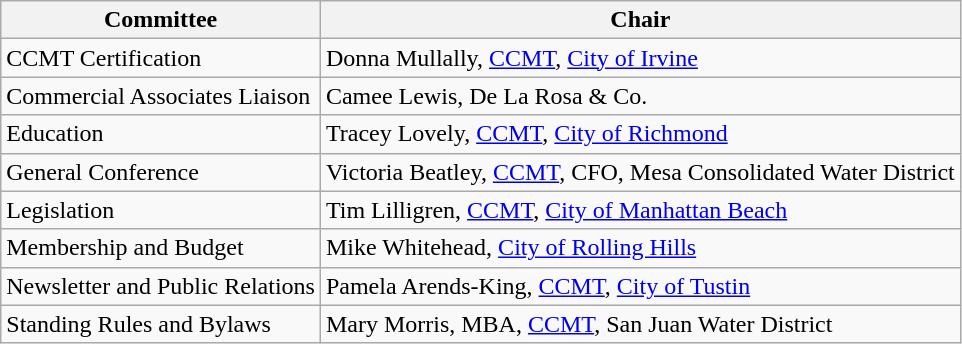<table class="wikitable" border="1">
<tr>
<th>Committee</th>
<th>Chair</th>
</tr>
<tr>
<td>CCMT Certification</td>
<td>Donna Mullally,  <a href='#'>CCMT</a>, <a href='#'>City of Irvine</a></td>
</tr>
<tr>
<td>Commercial Associates Liaison</td>
<td>Camee Lewis, De La Rosa & Co.</td>
</tr>
<tr>
<td>Education</td>
<td>Tracey Lovely,  <a href='#'>CCMT</a>, <a href='#'>City of Richmond</a></td>
</tr>
<tr>
<td>General Conference</td>
<td>Victoria Beatley,  <a href='#'>CCMT</a>, CFO, Mesa Consolidated Water District</td>
</tr>
<tr>
<td>Legislation</td>
<td>Tim Lilligren,  <a href='#'>CCMT</a>, <a href='#'>City of Manhattan Beach</a></td>
</tr>
<tr>
<td>Membership and Budget</td>
<td>Mike Whitehead, <a href='#'>City of Rolling Hills</a></td>
</tr>
<tr>
<td>Newsletter and Public Relations</td>
<td>Pamela Arends-King,  <a href='#'>CCMT</a>, <a href='#'>City of Tustin</a></td>
</tr>
<tr>
<td>Standing Rules and Bylaws</td>
<td>Mary Morris, MBA, <a href='#'>CCMT</a>, San Juan Water District</td>
</tr>
</table>
